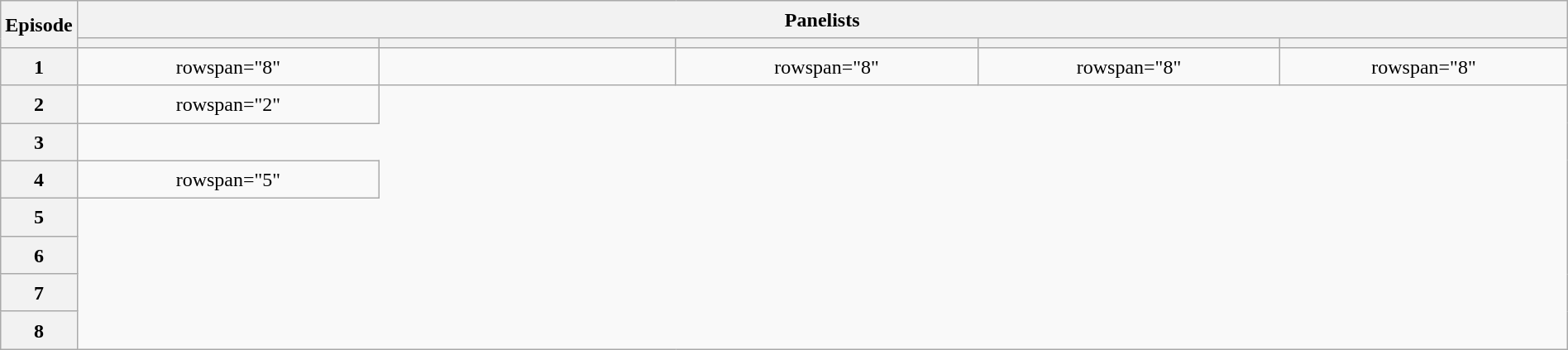<table class="wikitable plainrowheaders mw-collapsible" style="text-align:center; line-height:23px; width:100%;">
<tr>
<th rowspan="2" width="1%">Episode</th>
<th colspan="5">Panelists</th>
</tr>
<tr>
<th width="20%"></th>
<th width="20%"></th>
<th width="20%"></th>
<th width="20%"></th>
<th width="20%"></th>
</tr>
<tr>
<th>1</th>
<td>rowspan="8" </td>
<td></td>
<td>rowspan="8" </td>
<td>rowspan="8" </td>
<td>rowspan="8" </td>
</tr>
<tr>
<th>2</th>
<td>rowspan="2" </td>
</tr>
<tr>
<th>3</th>
</tr>
<tr>
<th>4</th>
<td>rowspan="5" </td>
</tr>
<tr>
<th>5</th>
</tr>
<tr>
<th>6</th>
</tr>
<tr>
<th>7</th>
</tr>
<tr>
<th>8</th>
</tr>
</table>
